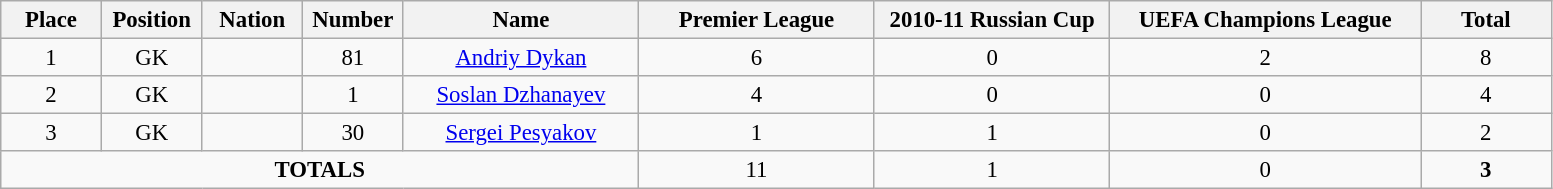<table class="wikitable" style="font-size: 95%; text-align: center;">
<tr>
<th width=60>Place</th>
<th width=60>Position</th>
<th width=60>Nation</th>
<th width=60>Number</th>
<th width=150>Name</th>
<th width=150>Premier League</th>
<th width=150>2010-11 Russian Cup</th>
<th width=200>UEFA Champions League</th>
<th width=80>Total</th>
</tr>
<tr>
<td>1</td>
<td>GK</td>
<td></td>
<td>81</td>
<td><a href='#'>Andriy Dykan</a></td>
<td>6</td>
<td>0</td>
<td>2</td>
<td>8</td>
</tr>
<tr>
<td>2</td>
<td>GK</td>
<td></td>
<td>1</td>
<td><a href='#'>Soslan Dzhanayev</a></td>
<td>4</td>
<td>0</td>
<td>0</td>
<td>4</td>
</tr>
<tr>
<td>3</td>
<td>GK</td>
<td></td>
<td>30</td>
<td><a href='#'>Sergei Pesyakov</a></td>
<td>1</td>
<td>1</td>
<td>0</td>
<td>2</td>
</tr>
<tr>
<td colspan="5"><strong>TOTALS</strong></td>
<td>11</td>
<td>1</td>
<td>0</td>
<td><strong>3</strong></td>
</tr>
</table>
